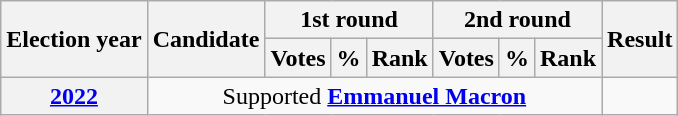<table class="wikitable">
<tr>
<th rowspan="2">Election year</th>
<th rowspan="2">Candidate</th>
<th colspan="3">1st round</th>
<th colspan="3">2nd round</th>
<th rowspan="2">Result</th>
</tr>
<tr>
<th>Votes</th>
<th>%</th>
<th>Rank</th>
<th>Votes</th>
<th>%</th>
<th>Rank</th>
</tr>
<tr>
<th><a href='#'>2022</a></th>
<td colspan="7" style="text-align:center;">Supported <strong><a href='#'>Emmanuel Macron</a></strong></td>
<td></td>
</tr>
</table>
